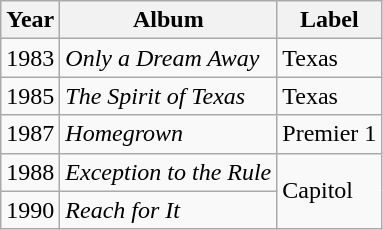<table class="wikitable">
<tr>
<th>Year</th>
<th>Album</th>
<th>Label</th>
</tr>
<tr>
<td>1983</td>
<td><em>Only a Dream Away</em></td>
<td>Texas</td>
</tr>
<tr>
<td>1985</td>
<td><em>The Spirit of Texas</em></td>
<td>Texas</td>
</tr>
<tr>
<td>1987</td>
<td><em>Homegrown</em></td>
<td>Premier 1</td>
</tr>
<tr>
<td>1988</td>
<td><em>Exception to the Rule</em></td>
<td rowspan="2">Capitol</td>
</tr>
<tr>
<td>1990</td>
<td><em>Reach for It</em></td>
</tr>
</table>
